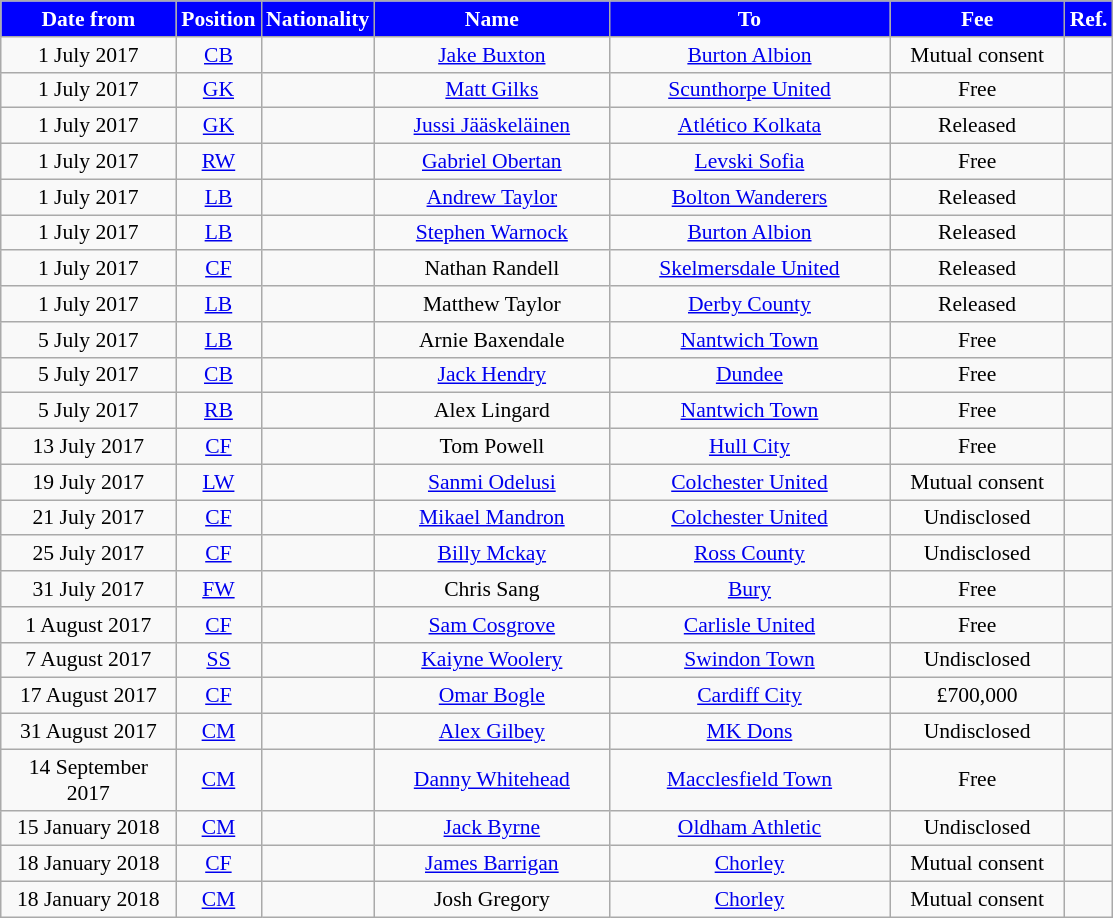<table class="wikitable" style="text-align:center; font-size:90%; ">
<tr>
<th style="background:#0000FF; color:#FFFFFF; width:110px;">Date from</th>
<th style="background:#0000FF; color:#FFFFFF; width:50px;">Position</th>
<th style="background:#0000FF; color:#FFFFFF; width:50px;">Nationality</th>
<th style="background:#0000FF; color:#FFFFFF; width:150px;">Name</th>
<th style="background:#0000FF; color:#FFFFFF; width:180px;">To</th>
<th style="background:#0000FF; color:#FFFFFF; width:110px;">Fee</th>
<th style="background:#0000FF; color:#FFFFFF; width:25px;">Ref.</th>
</tr>
<tr>
<td>1 July 2017</td>
<td><a href='#'>CB</a></td>
<td></td>
<td><a href='#'>Jake Buxton</a></td>
<td><a href='#'>Burton Albion</a></td>
<td>Mutual consent</td>
<td></td>
</tr>
<tr>
<td>1 July 2017</td>
<td><a href='#'>GK</a></td>
<td></td>
<td><a href='#'>Matt Gilks</a></td>
<td><a href='#'>Scunthorpe United</a></td>
<td>Free</td>
<td></td>
</tr>
<tr>
<td>1 July 2017</td>
<td><a href='#'>GK</a></td>
<td></td>
<td><a href='#'>Jussi Jääskeläinen</a></td>
<td><a href='#'>Atlético Kolkata</a></td>
<td>Released</td>
<td></td>
</tr>
<tr>
<td>1 July 2017</td>
<td><a href='#'>RW</a></td>
<td></td>
<td><a href='#'>Gabriel Obertan</a></td>
<td><a href='#'>Levski Sofia</a></td>
<td>Free</td>
<td></td>
</tr>
<tr>
<td>1 July 2017</td>
<td><a href='#'>LB</a></td>
<td></td>
<td><a href='#'>Andrew Taylor</a></td>
<td><a href='#'>Bolton Wanderers</a></td>
<td>Released</td>
<td></td>
</tr>
<tr>
<td>1 July 2017</td>
<td><a href='#'>LB</a></td>
<td></td>
<td><a href='#'>Stephen Warnock</a></td>
<td><a href='#'>Burton Albion</a></td>
<td>Released</td>
<td></td>
</tr>
<tr>
<td>1 July 2017</td>
<td><a href='#'>CF</a></td>
<td></td>
<td>Nathan Randell</td>
<td><a href='#'>Skelmersdale United</a></td>
<td>Released</td>
<td></td>
</tr>
<tr>
<td>1 July 2017</td>
<td><a href='#'>LB</a></td>
<td></td>
<td>Matthew Taylor</td>
<td><a href='#'>Derby County</a></td>
<td>Released</td>
<td></td>
</tr>
<tr>
<td>5 July 2017</td>
<td><a href='#'>LB</a></td>
<td></td>
<td>Arnie Baxendale</td>
<td><a href='#'>Nantwich Town</a></td>
<td>Free</td>
<td></td>
</tr>
<tr>
<td>5 July 2017</td>
<td><a href='#'>CB</a></td>
<td></td>
<td><a href='#'>Jack Hendry</a></td>
<td><a href='#'>Dundee</a></td>
<td>Free</td>
<td></td>
</tr>
<tr>
<td>5 July 2017</td>
<td><a href='#'>RB</a></td>
<td></td>
<td>Alex Lingard</td>
<td><a href='#'>Nantwich Town</a></td>
<td>Free</td>
<td></td>
</tr>
<tr>
<td>13 July 2017</td>
<td><a href='#'>CF</a></td>
<td></td>
<td>Tom Powell</td>
<td><a href='#'>Hull City</a></td>
<td>Free</td>
<td></td>
</tr>
<tr>
<td>19 July 2017</td>
<td><a href='#'>LW</a></td>
<td></td>
<td><a href='#'>Sanmi Odelusi</a></td>
<td><a href='#'>Colchester United</a></td>
<td>Mutual consent</td>
<td></td>
</tr>
<tr>
<td>21 July 2017</td>
<td><a href='#'>CF</a></td>
<td></td>
<td><a href='#'>Mikael Mandron</a></td>
<td><a href='#'>Colchester United</a></td>
<td>Undisclosed</td>
<td></td>
</tr>
<tr>
<td>25 July 2017</td>
<td><a href='#'>CF</a></td>
<td></td>
<td><a href='#'>Billy Mckay</a></td>
<td><a href='#'>Ross County</a></td>
<td>Undisclosed</td>
<td></td>
</tr>
<tr>
<td>31 July 2017</td>
<td><a href='#'>FW</a></td>
<td></td>
<td>Chris Sang</td>
<td><a href='#'>Bury</a></td>
<td>Free</td>
<td></td>
</tr>
<tr>
<td>1 August 2017</td>
<td><a href='#'>CF</a></td>
<td></td>
<td><a href='#'>Sam Cosgrove</a></td>
<td><a href='#'>Carlisle United</a></td>
<td>Free</td>
<td></td>
</tr>
<tr>
<td>7 August 2017</td>
<td><a href='#'>SS</a></td>
<td></td>
<td><a href='#'>Kaiyne Woolery</a></td>
<td><a href='#'>Swindon Town</a></td>
<td>Undisclosed</td>
<td></td>
</tr>
<tr>
<td>17 August 2017</td>
<td><a href='#'>CF</a></td>
<td></td>
<td><a href='#'>Omar Bogle</a></td>
<td><a href='#'>Cardiff City</a></td>
<td>£700,000</td>
<td></td>
</tr>
<tr>
<td>31 August 2017</td>
<td><a href='#'>CM</a></td>
<td></td>
<td><a href='#'>Alex Gilbey</a></td>
<td><a href='#'>MK Dons</a></td>
<td>Undisclosed</td>
<td></td>
</tr>
<tr>
<td>14 September 2017</td>
<td><a href='#'>CM</a></td>
<td></td>
<td><a href='#'>Danny Whitehead</a></td>
<td><a href='#'>Macclesfield Town</a></td>
<td>Free</td>
<td></td>
</tr>
<tr>
<td>15 January 2018</td>
<td><a href='#'>CM</a></td>
<td></td>
<td><a href='#'>Jack Byrne</a></td>
<td><a href='#'>Oldham Athletic</a></td>
<td>Undisclosed</td>
<td></td>
</tr>
<tr>
<td>18 January 2018</td>
<td><a href='#'>CF</a></td>
<td></td>
<td><a href='#'>James Barrigan</a></td>
<td><a href='#'>Chorley</a></td>
<td>Mutual consent</td>
<td></td>
</tr>
<tr>
<td>18 January 2018</td>
<td><a href='#'>CM</a></td>
<td></td>
<td>Josh Gregory</td>
<td><a href='#'>Chorley</a></td>
<td>Mutual consent</td>
<td></td>
</tr>
</table>
